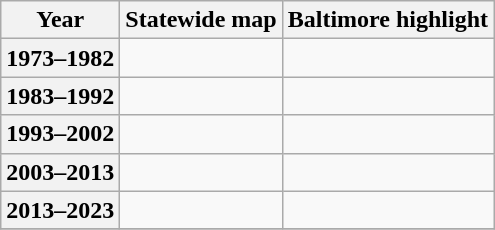<table class=wikitable>
<tr>
<th>Year</th>
<th>Statewide map</th>
<th>Baltimore highlight</th>
</tr>
<tr>
<th>1973–1982</th>
<td></td>
<td></td>
</tr>
<tr>
<th>1983–1992</th>
<td></td>
<td></td>
</tr>
<tr>
<th>1993–2002</th>
<td></td>
<td></td>
</tr>
<tr>
<th>2003–2013</th>
<td></td>
<td></td>
</tr>
<tr>
<th>2013–2023</th>
<td></td>
<td></td>
</tr>
<tr>
</tr>
</table>
